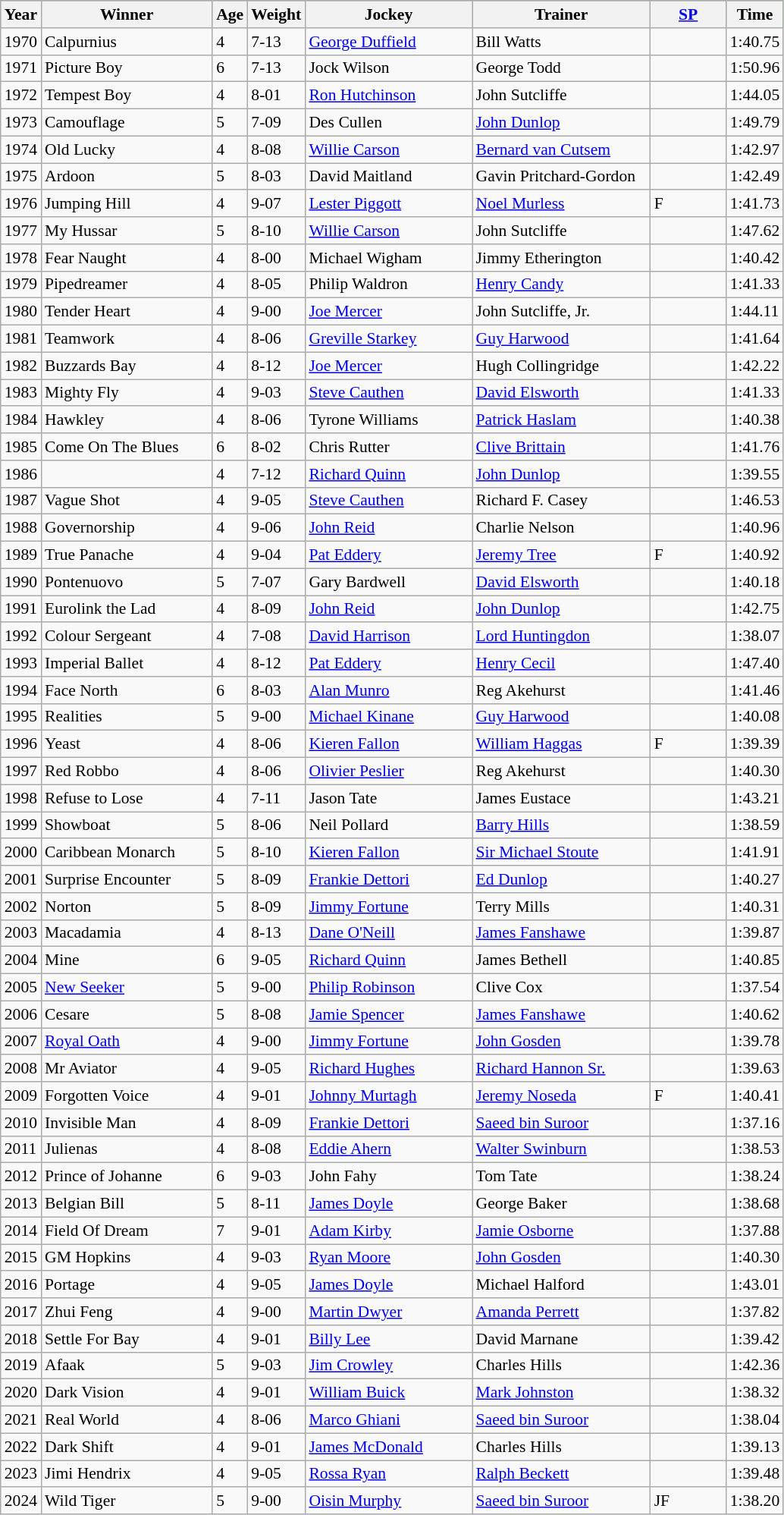<table class = "wikitable sortable" | border="1" style="border-collapse: collapse; font-size:90%">
<tr bgcolor="#77dd77" align="center">
<th>Year</th>
<th>Winner</th>
<th>Age</th>
<th>Weight</th>
<th>Jockey</th>
<th>Trainer</th>
<th><a href='#'>SP</a></th>
<th>Time</th>
</tr>
<tr>
<td>1970</td>
<td width=144px>Calpurnius</td>
<td>4</td>
<td>7-13</td>
<td width=140px><a href='#'>George Duffield</a></td>
<td width=150px>Bill Watts</td>
<td width=60px></td>
<td>1:40.75</td>
</tr>
<tr>
<td>1971</td>
<td>Picture Boy</td>
<td>6</td>
<td>7-13</td>
<td>Jock Wilson</td>
<td>George Todd</td>
<td></td>
<td>1:50.96</td>
</tr>
<tr>
<td>1972</td>
<td>Tempest Boy</td>
<td>4</td>
<td>8-01</td>
<td><a href='#'>Ron Hutchinson</a></td>
<td>John Sutcliffe</td>
<td></td>
<td>1:44.05</td>
</tr>
<tr>
<td>1973</td>
<td>Camouflage</td>
<td>5</td>
<td>7-09</td>
<td>Des Cullen</td>
<td><a href='#'>John Dunlop</a></td>
<td></td>
<td>1:49.79</td>
</tr>
<tr>
<td>1974</td>
<td>Old Lucky</td>
<td>4</td>
<td>8-08</td>
<td><a href='#'>Willie Carson</a></td>
<td><a href='#'>Bernard van Cutsem</a></td>
<td></td>
<td>1:42.97</td>
</tr>
<tr>
<td>1975</td>
<td>Ardoon</td>
<td>5</td>
<td>8-03</td>
<td>David Maitland</td>
<td>Gavin Pritchard-Gordon</td>
<td></td>
<td>1:42.49</td>
</tr>
<tr>
<td>1976</td>
<td>Jumping Hill</td>
<td>4</td>
<td>9-07</td>
<td><a href='#'>Lester Piggott</a></td>
<td><a href='#'>Noel Murless</a></td>
<td> F</td>
<td>1:41.73</td>
</tr>
<tr>
<td>1977</td>
<td>My Hussar</td>
<td>5</td>
<td>8-10</td>
<td><a href='#'>Willie Carson</a></td>
<td>John Sutcliffe</td>
<td></td>
<td>1:47.62</td>
</tr>
<tr>
<td>1978</td>
<td>Fear Naught</td>
<td>4</td>
<td>8-00</td>
<td>Michael Wigham</td>
<td>Jimmy Etherington</td>
<td></td>
<td>1:40.42</td>
</tr>
<tr>
<td>1979</td>
<td>Pipedreamer</td>
<td>4</td>
<td>8-05</td>
<td>Philip Waldron</td>
<td><a href='#'>Henry Candy</a></td>
<td></td>
<td>1:41.33</td>
</tr>
<tr>
<td>1980</td>
<td>Tender Heart</td>
<td>4</td>
<td>9-00</td>
<td><a href='#'>Joe Mercer</a></td>
<td>John Sutcliffe, Jr.</td>
<td></td>
<td>1:44.11</td>
</tr>
<tr>
<td>1981</td>
<td>Teamwork</td>
<td>4</td>
<td>8-06</td>
<td><a href='#'>Greville Starkey</a></td>
<td><a href='#'>Guy Harwood</a></td>
<td></td>
<td>1:41.64</td>
</tr>
<tr>
<td>1982</td>
<td>Buzzards Bay</td>
<td>4</td>
<td>8-12</td>
<td><a href='#'>Joe Mercer</a></td>
<td>Hugh Collingridge</td>
<td></td>
<td>1:42.22</td>
</tr>
<tr>
<td>1983</td>
<td>Mighty Fly</td>
<td>4</td>
<td>9-03</td>
<td><a href='#'>Steve Cauthen</a></td>
<td><a href='#'>David Elsworth</a></td>
<td></td>
<td>1:41.33</td>
</tr>
<tr>
<td>1984</td>
<td>Hawkley</td>
<td>4</td>
<td>8-06</td>
<td>Tyrone Williams</td>
<td><a href='#'>Patrick Haslam</a></td>
<td></td>
<td>1:40.38</td>
</tr>
<tr>
<td>1985</td>
<td>Come On The Blues</td>
<td>6</td>
<td>8-02</td>
<td>Chris Rutter</td>
<td><a href='#'>Clive Brittain</a></td>
<td></td>
<td>1:41.76</td>
</tr>
<tr>
<td>1986</td>
<td></td>
<td>4</td>
<td>7-12</td>
<td><a href='#'>Richard Quinn</a></td>
<td><a href='#'>John Dunlop</a></td>
<td></td>
<td>1:39.55</td>
</tr>
<tr>
<td>1987</td>
<td>Vague Shot</td>
<td>4</td>
<td>9-05</td>
<td><a href='#'>Steve Cauthen</a></td>
<td>Richard F. Casey</td>
<td></td>
<td>1:46.53</td>
</tr>
<tr>
<td>1988</td>
<td>Governorship</td>
<td>4</td>
<td>9-06</td>
<td><a href='#'>John Reid</a></td>
<td>Charlie Nelson</td>
<td></td>
<td>1:40.96</td>
</tr>
<tr>
<td>1989</td>
<td>True Panache</td>
<td>4</td>
<td>9-04</td>
<td><a href='#'>Pat Eddery</a></td>
<td><a href='#'>Jeremy Tree</a></td>
<td> F</td>
<td>1:40.92</td>
</tr>
<tr>
<td>1990</td>
<td>Pontenuovo</td>
<td>5</td>
<td>7-07</td>
<td>Gary Bardwell</td>
<td><a href='#'>David Elsworth</a></td>
<td></td>
<td>1:40.18</td>
</tr>
<tr>
<td>1991</td>
<td>Eurolink the Lad</td>
<td>4</td>
<td>8-09</td>
<td><a href='#'>John Reid</a></td>
<td><a href='#'>John Dunlop</a></td>
<td></td>
<td>1:42.75</td>
</tr>
<tr>
<td>1992</td>
<td>Colour Sergeant</td>
<td>4</td>
<td>7-08</td>
<td><a href='#'>David Harrison</a></td>
<td><a href='#'>Lord Huntingdon</a></td>
<td></td>
<td>1:38.07</td>
</tr>
<tr>
<td>1993</td>
<td>Imperial Ballet</td>
<td>4</td>
<td>8-12</td>
<td><a href='#'>Pat Eddery</a></td>
<td><a href='#'>Henry Cecil</a></td>
<td></td>
<td>1:47.40</td>
</tr>
<tr>
<td>1994</td>
<td>Face North</td>
<td>6</td>
<td>8-03</td>
<td><a href='#'>Alan Munro</a></td>
<td>Reg Akehurst</td>
<td></td>
<td>1:41.46</td>
</tr>
<tr>
<td>1995</td>
<td>Realities</td>
<td>5</td>
<td>9-00</td>
<td><a href='#'>Michael Kinane</a></td>
<td><a href='#'>Guy Harwood</a></td>
<td></td>
<td>1:40.08</td>
</tr>
<tr>
<td>1996</td>
<td>Yeast</td>
<td>4</td>
<td>8-06</td>
<td><a href='#'>Kieren Fallon</a></td>
<td><a href='#'>William Haggas</a></td>
<td> F</td>
<td>1:39.39</td>
</tr>
<tr>
<td>1997</td>
<td>Red Robbo</td>
<td>4</td>
<td>8-06</td>
<td><a href='#'>Olivier Peslier</a></td>
<td>Reg Akehurst</td>
<td></td>
<td>1:40.30</td>
</tr>
<tr>
<td>1998</td>
<td>Refuse to Lose</td>
<td>4</td>
<td>7-11</td>
<td>Jason Tate</td>
<td>James Eustace</td>
<td></td>
<td>1:43.21</td>
</tr>
<tr>
<td>1999</td>
<td>Showboat</td>
<td>5</td>
<td>8-06</td>
<td>Neil Pollard</td>
<td><a href='#'>Barry Hills</a></td>
<td></td>
<td>1:38.59</td>
</tr>
<tr>
<td>2000</td>
<td>Caribbean Monarch</td>
<td>5</td>
<td>8-10</td>
<td><a href='#'>Kieren Fallon</a></td>
<td><a href='#'>Sir Michael Stoute</a></td>
<td></td>
<td>1:41.91</td>
</tr>
<tr>
<td>2001</td>
<td>Surprise Encounter</td>
<td>5</td>
<td>8-09</td>
<td><a href='#'>Frankie Dettori</a></td>
<td><a href='#'>Ed Dunlop</a></td>
<td></td>
<td>1:40.27</td>
</tr>
<tr>
<td>2002</td>
<td>Norton</td>
<td>5</td>
<td>8-09</td>
<td><a href='#'>Jimmy Fortune</a></td>
<td>Terry Mills</td>
<td></td>
<td>1:40.31</td>
</tr>
<tr>
<td>2003</td>
<td>Macadamia</td>
<td>4</td>
<td>8-13</td>
<td><a href='#'>Dane O'Neill</a></td>
<td><a href='#'>James Fanshawe</a></td>
<td></td>
<td>1:39.87</td>
</tr>
<tr>
<td>2004</td>
<td>Mine</td>
<td>6</td>
<td>9-05</td>
<td><a href='#'>Richard Quinn</a></td>
<td>James Bethell</td>
<td></td>
<td>1:40.85</td>
</tr>
<tr>
<td>2005</td>
<td><a href='#'>New Seeker</a> </td>
<td>5</td>
<td>9-00</td>
<td><a href='#'>Philip Robinson</a></td>
<td>Clive Cox</td>
<td></td>
<td>1:37.54</td>
</tr>
<tr>
<td>2006</td>
<td>Cesare</td>
<td>5</td>
<td>8-08</td>
<td><a href='#'>Jamie Spencer</a></td>
<td><a href='#'>James Fanshawe</a></td>
<td></td>
<td>1:40.62</td>
</tr>
<tr>
<td>2007</td>
<td><a href='#'>Royal Oath</a></td>
<td>4</td>
<td>9-00</td>
<td><a href='#'>Jimmy Fortune</a></td>
<td><a href='#'>John Gosden</a></td>
<td></td>
<td>1:39.78</td>
</tr>
<tr>
<td>2008</td>
<td>Mr Aviator</td>
<td>4</td>
<td>9-05</td>
<td><a href='#'>Richard Hughes</a></td>
<td><a href='#'>Richard Hannon Sr.</a></td>
<td></td>
<td>1:39.63</td>
</tr>
<tr>
<td>2009</td>
<td>Forgotten Voice</td>
<td>4</td>
<td>9-01</td>
<td><a href='#'>Johnny Murtagh</a></td>
<td><a href='#'>Jeremy Noseda</a></td>
<td> F</td>
<td>1:40.41</td>
</tr>
<tr>
<td>2010</td>
<td>Invisible Man</td>
<td>4</td>
<td>8-09</td>
<td><a href='#'>Frankie Dettori</a></td>
<td><a href='#'>Saeed bin Suroor</a></td>
<td></td>
<td>1:37.16</td>
</tr>
<tr>
<td>2011</td>
<td>Julienas</td>
<td>4</td>
<td>8-08</td>
<td><a href='#'>Eddie Ahern</a></td>
<td><a href='#'>Walter Swinburn</a></td>
<td></td>
<td>1:38.53</td>
</tr>
<tr>
<td>2012</td>
<td>Prince of Johanne</td>
<td>6</td>
<td>9-03</td>
<td>John Fahy</td>
<td>Tom Tate</td>
<td></td>
<td>1:38.24</td>
</tr>
<tr>
<td>2013</td>
<td>Belgian Bill</td>
<td>5</td>
<td>8-11</td>
<td><a href='#'>James Doyle</a></td>
<td>George Baker</td>
<td></td>
<td>1:38.68</td>
</tr>
<tr>
<td>2014</td>
<td>Field Of Dream</td>
<td>7</td>
<td>9-01</td>
<td><a href='#'>Adam Kirby</a></td>
<td><a href='#'>Jamie Osborne</a></td>
<td></td>
<td>1:37.88</td>
</tr>
<tr>
<td>2015</td>
<td>GM Hopkins</td>
<td>4</td>
<td>9-03</td>
<td><a href='#'>Ryan Moore</a></td>
<td><a href='#'>John Gosden</a></td>
<td></td>
<td>1:40.30</td>
</tr>
<tr>
<td>2016</td>
<td>Portage</td>
<td>4</td>
<td>9-05</td>
<td><a href='#'>James Doyle</a></td>
<td>Michael Halford</td>
<td></td>
<td>1:43.01</td>
</tr>
<tr>
<td>2017</td>
<td>Zhui Feng</td>
<td>4</td>
<td>9-00</td>
<td><a href='#'>Martin Dwyer</a></td>
<td><a href='#'>Amanda Perrett</a></td>
<td></td>
<td>1:37.82</td>
</tr>
<tr>
<td>2018</td>
<td>Settle For Bay</td>
<td>4</td>
<td>9-01</td>
<td><a href='#'>Billy Lee</a></td>
<td>David Marnane</td>
<td></td>
<td>1:39.42</td>
</tr>
<tr>
<td>2019</td>
<td>Afaak</td>
<td>5</td>
<td>9-03</td>
<td><a href='#'>Jim Crowley</a></td>
<td>Charles Hills</td>
<td></td>
<td>1:42.36</td>
</tr>
<tr>
<td>2020</td>
<td>Dark Vision</td>
<td>4</td>
<td>9-01</td>
<td><a href='#'>William Buick</a></td>
<td><a href='#'>Mark Johnston</a></td>
<td></td>
<td>1:38.32</td>
</tr>
<tr>
<td>2021</td>
<td>Real World</td>
<td>4</td>
<td>8-06</td>
<td><a href='#'>Marco Ghiani</a></td>
<td><a href='#'>Saeed bin Suroor</a></td>
<td></td>
<td>1:38.04</td>
</tr>
<tr>
<td>2022</td>
<td>Dark Shift</td>
<td>4</td>
<td>9-01</td>
<td><a href='#'>James McDonald</a></td>
<td>Charles Hills</td>
<td></td>
<td>1:39.13</td>
</tr>
<tr>
<td>2023</td>
<td>Jimi Hendrix</td>
<td>4</td>
<td>9-05</td>
<td><a href='#'>Rossa Ryan</a></td>
<td><a href='#'>Ralph Beckett</a></td>
<td></td>
<td>1:39.48</td>
</tr>
<tr>
<td>2024</td>
<td>Wild Tiger</td>
<td>5</td>
<td>9-00</td>
<td><a href='#'>Oisin Murphy</a></td>
<td><a href='#'>Saeed bin Suroor</a></td>
<td> JF</td>
<td>1:38.20</td>
</tr>
</table>
